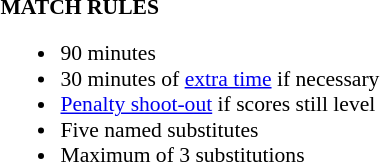<table width=100% style="font-size: 90%">
<tr>
<td width=50% valign=top><br><strong>MATCH RULES</strong><ul><li>90 minutes</li><li>30 minutes of <a href='#'>extra time</a> if necessary</li><li><a href='#'>Penalty shoot-out</a> if scores still level</li><li>Five named substitutes</li><li>Maximum of 3 substitutions</li></ul></td>
</tr>
</table>
